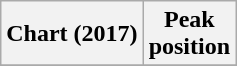<table class="wikitable plainrowheaders" style="text-align:center">
<tr>
<th scope="col">Chart (2017)</th>
<th scope="col">Peak<br>position</th>
</tr>
<tr>
</tr>
</table>
